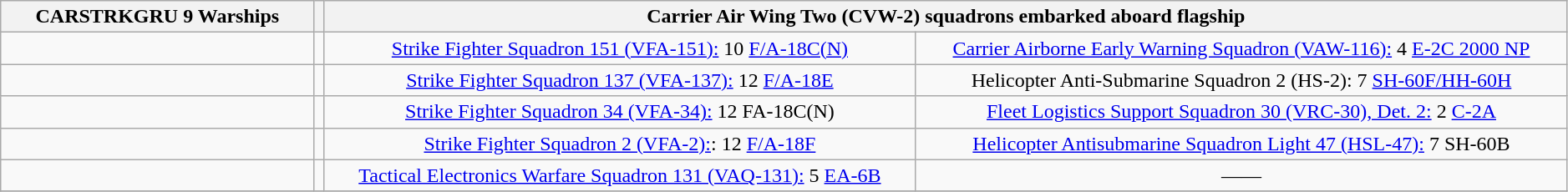<table class="wikitable" style="text-align:center" width=99%>
<tr>
<th colspan="1" width="20%" align="center">CARSTRKGRU 9 Warships</th>
<th colspan="1" width="0%" align="center"></th>
<th colspan="2" align="center">Carrier Air Wing Two (CVW-2) squadrons embarked aboard flagship </th>
</tr>
<tr>
<td></td>
<td></td>
<td><a href='#'>Strike Fighter Squadron 151 (VFA-151):</a> 10 <a href='#'>F/A-18C(N)</a></td>
<td><a href='#'>Carrier Airborne Early Warning Squadron (VAW-116):</a> 4 <a href='#'>E-2C 2000 NP</a></td>
</tr>
<tr>
<td></td>
<td></td>
<td><a href='#'>Strike Fighter Squadron 137 (VFA-137):</a> 12 <a href='#'>F/A-18E</a></td>
<td>Helicopter Anti-Submarine Squadron 2 (HS-2): 7 <a href='#'>SH-60F/HH-60H</a></td>
</tr>
<tr>
<td></td>
<td></td>
<td><a href='#'>Strike Fighter Squadron 34 (VFA-34):</a> 12 FA-18C(N)</td>
<td><a href='#'>Fleet Logistics Support Squadron 30 (VRC-30), Det. 2:</a> 2 <a href='#'>C-2A</a></td>
</tr>
<tr>
<td></td>
<td></td>
<td><a href='#'>Strike Fighter Squadron 2 (VFA-2):</a>: 12 <a href='#'>F/A-18F</a></td>
<td><a href='#'>Helicopter Antisubmarine Squadron Light 47 (HSL-47):</a> 7 SH-60B</td>
</tr>
<tr>
<td></td>
<td></td>
<td><a href='#'>Tactical Electronics Warfare Squadron 131 (VAQ-131):</a> 5 <a href='#'>EA-6B</a></td>
<td>——</td>
</tr>
<tr>
</tr>
</table>
